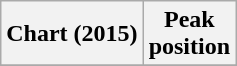<table class="wikitable plainrowheaders" style="text-align:center">
<tr>
<th>Chart (2015)</th>
<th>Peak<br>position</th>
</tr>
<tr>
</tr>
</table>
